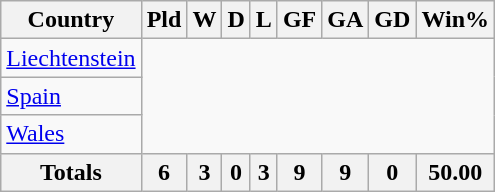<table class="wikitable sortable" style="text-align:center">
<tr>
<th>Country</th>
<th>Pld</th>
<th>W</th>
<th>D</th>
<th>L</th>
<th>GF</th>
<th>GA</th>
<th>GD</th>
<th>Win%</th>
</tr>
<tr>
<td align=left> <a href='#'>Liechtenstein</a><br></td>
</tr>
<tr>
<td align=left> <a href='#'>Spain</a><br></td>
</tr>
<tr>
<td align=left> <a href='#'>Wales</a><br></td>
</tr>
<tr class="sortbottom">
<th>Totals</th>
<th><strong>6</strong></th>
<th><strong>3</strong></th>
<th><strong>0</strong></th>
<th><strong>3</strong></th>
<th><strong>9</strong></th>
<th><strong>9</strong></th>
<th><strong>0</strong></th>
<th><strong>50.00</strong></th>
</tr>
</table>
